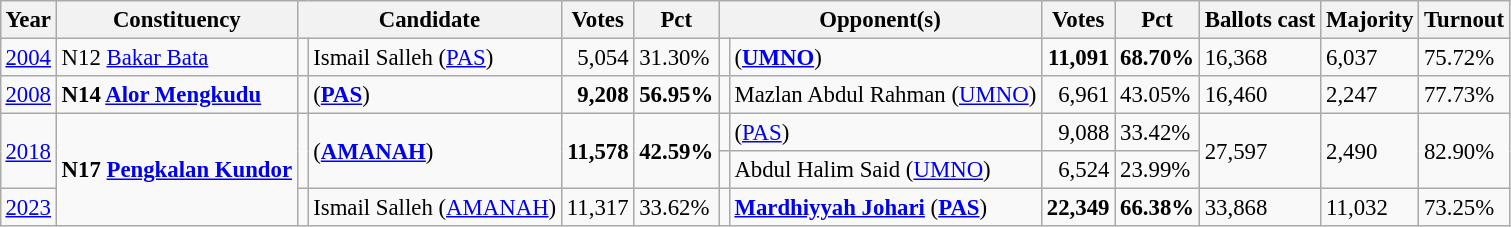<table class="wikitable" style="margin:0.5em ; font-size:95%">
<tr>
<th>Year</th>
<th>Constituency</th>
<th colspan=2>Candidate</th>
<th>Votes</th>
<th>Pct</th>
<th colspan=2>Opponent(s)</th>
<th>Votes</th>
<th>Pct</th>
<th>Ballots cast</th>
<th>Majority</th>
<th>Turnout</th>
</tr>
<tr>
<td><a href='#'>2004</a></td>
<td>N12 <a href='#'>Bakar Bata</a></td>
<td></td>
<td>Ismail Salleh (<a href='#'>PAS</a>)</td>
<td align="right">5,054</td>
<td>31.30%</td>
<td></td>
<td> (<a href='#'><strong>UMNO</strong></a>)</td>
<td align="right"><strong>11,091</strong></td>
<td><strong>68.70%</strong></td>
<td>16,368</td>
<td>6,037</td>
<td>75.72%</td>
</tr>
<tr>
<td><a href='#'>2008</a></td>
<td><strong>N14 <a href='#'>Alor Mengkudu</a></strong></td>
<td></td>
<td> (<a href='#'><strong>PAS</strong></a>)</td>
<td align="right"><strong>9,208</strong></td>
<td><strong>56.95%</strong></td>
<td></td>
<td>Mazlan Abdul Rahman (<a href='#'>UMNO</a>)</td>
<td align="right">6,961</td>
<td>43.05%</td>
<td>16,460</td>
<td>2,247</td>
<td>77.73%</td>
</tr>
<tr>
<td rowspan=2><a href='#'>2018</a></td>
<td rowspan=3><strong>N17 <a href='#'>Pengkalan Kundor</a></strong></td>
<td rowspan=2 ></td>
<td rowspan=2> (<a href='#'><strong>AMANAH</strong></a>)</td>
<td rowspan=2 align="right"><strong>11,578</strong></td>
<td rowspan=2><strong>42.59%</strong></td>
<td></td>
<td> (<a href='#'>PAS</a>)</td>
<td align="right">9,088</td>
<td>33.42%</td>
<td rowspan=2>27,597</td>
<td rowspan=2>2,490</td>
<td rowspan=2>82.90%</td>
</tr>
<tr>
<td></td>
<td>Abdul Halim Said (<a href='#'>UMNO</a>)</td>
<td align="right">6,524</td>
<td>23.99%</td>
</tr>
<tr>
<td><a href='#'>2023</a></td>
<td></td>
<td>Ismail Salleh (<a href='#'>AMANAH</a>)</td>
<td align=right>11,317</td>
<td>33.62%</td>
<td bgcolor=></td>
<td><strong><a href='#'>Mardhiyyah Johari</a></strong> (<a href='#'><strong>PAS</strong></a>)</td>
<td align=right><strong>22,349</strong></td>
<td><strong>66.38%</strong></td>
<td>33,868</td>
<td>11,032</td>
<td>73.25%</td>
</tr>
</table>
